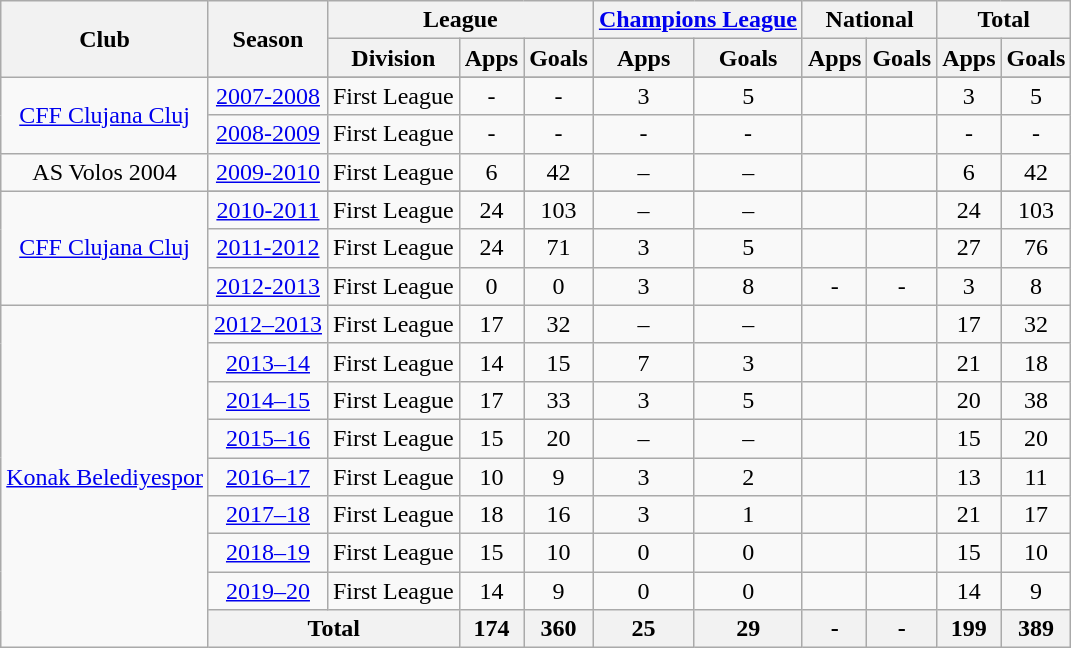<table class="wikitable" style="text-align: center;">
<tr>
<th rowspan=2>Club</th>
<th rowspan=2>Season</th>
<th colspan=3>League</th>
<th colspan=2><a href='#'>Champions League</a></th>
<th colspan=2>National</th>
<th colspan=2>Total</th>
</tr>
<tr>
<th>Division</th>
<th>Apps</th>
<th>Goals</th>
<th>Apps</th>
<th>Goals</th>
<th>Apps</th>
<th>Goals</th>
<th>Apps</th>
<th>Goals</th>
</tr>
<tr>
<td rowspan=3><a href='#'>CFF Clujana Cluj</a></td>
</tr>
<tr>
<td><a href='#'>2007-2008</a></td>
<td>First League</td>
<td>-</td>
<td>-</td>
<td>3</td>
<td>5</td>
<td></td>
<td></td>
<td>3</td>
<td>5</td>
</tr>
<tr>
<td><a href='#'>2008-2009</a></td>
<td>First League</td>
<td>-</td>
<td>-</td>
<td>-</td>
<td>-</td>
<td></td>
<td></td>
<td>-</td>
<td>-</td>
</tr>
<tr>
<td rowspan=1>AS Volos 2004</td>
<td><a href='#'>2009-2010</a></td>
<td>First League</td>
<td>6</td>
<td>42</td>
<td>–</td>
<td>–</td>
<td></td>
<td></td>
<td>6</td>
<td>42</td>
</tr>
<tr>
<td rowspan=4><a href='#'>CFF Clujana Cluj</a></td>
</tr>
<tr>
<td><a href='#'>2010-2011</a></td>
<td>First League</td>
<td>24</td>
<td>103</td>
<td>–</td>
<td>–</td>
<td></td>
<td></td>
<td>24</td>
<td>103</td>
</tr>
<tr>
<td><a href='#'>2011-2012</a></td>
<td>First League</td>
<td>24</td>
<td>71</td>
<td>3</td>
<td>5</td>
<td></td>
<td></td>
<td>27</td>
<td>76</td>
</tr>
<tr>
<td><a href='#'>2012-2013</a></td>
<td>First League</td>
<td>0</td>
<td>0</td>
<td>3</td>
<td>8</td>
<td>-</td>
<td>-</td>
<td>3</td>
<td>8</td>
</tr>
<tr>
<td rowspan=9><a href='#'>Konak Belediyespor</a></td>
<td><a href='#'>2012–2013</a></td>
<td>First League</td>
<td>17</td>
<td>32</td>
<td>–</td>
<td>–</td>
<td></td>
<td></td>
<td>17</td>
<td>32</td>
</tr>
<tr>
<td><a href='#'>2013–14</a></td>
<td>First League</td>
<td>14</td>
<td>15</td>
<td>7</td>
<td>3</td>
<td></td>
<td></td>
<td>21</td>
<td>18</td>
</tr>
<tr>
<td><a href='#'>2014–15</a></td>
<td>First League</td>
<td>17</td>
<td>33</td>
<td>3</td>
<td>5</td>
<td></td>
<td></td>
<td>20</td>
<td>38</td>
</tr>
<tr>
<td><a href='#'>2015–16</a></td>
<td>First League</td>
<td>15</td>
<td>20</td>
<td>–</td>
<td>–</td>
<td></td>
<td></td>
<td>15</td>
<td>20</td>
</tr>
<tr>
<td><a href='#'>2016–17</a></td>
<td>First League</td>
<td>10</td>
<td>9</td>
<td>3</td>
<td>2</td>
<td></td>
<td></td>
<td>13</td>
<td>11</td>
</tr>
<tr>
<td><a href='#'>2017–18</a></td>
<td>First League</td>
<td>18</td>
<td>16</td>
<td>3</td>
<td>1</td>
<td></td>
<td></td>
<td>21</td>
<td>17</td>
</tr>
<tr>
<td><a href='#'>2018–19</a></td>
<td>First League</td>
<td>15</td>
<td>10</td>
<td>0</td>
<td>0</td>
<td></td>
<td></td>
<td>15</td>
<td>10</td>
</tr>
<tr>
<td><a href='#'>2019–20</a></td>
<td>First League</td>
<td>14</td>
<td>9</td>
<td>0</td>
<td>0</td>
<td></td>
<td></td>
<td>14</td>
<td>9</td>
</tr>
<tr>
<th colspan=2>Total</th>
<th>174</th>
<th>360</th>
<th>25</th>
<th>29</th>
<th>-</th>
<th>-</th>
<th>199</th>
<th>389</th>
</tr>
</table>
